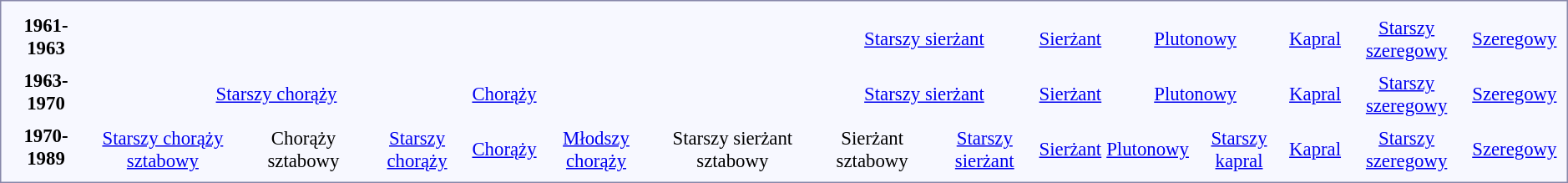<table style="border:1px solid #8888aa; background-color:#f7f8ff; padding:5px; font-size:95%; margin: 0px 12px 12px 0px;">
<tr style="text-align:center;">
<th rowspan=2>1961-1963</th>
<td colspan=10 rowspan=2></td>
<td colspan=6></td>
<td colspan=6></td>
<td colspan=4></td>
<td colspan=2></td>
<td colspan=6></td>
<td colspan=2></td>
</tr>
<tr style="text-align:center;">
<td colspan=6><a href='#'>Starszy sierżant</a></td>
<td colspan=6><a href='#'>Sierżant</a></td>
<td colspan=4><a href='#'>Plutonowy</a></td>
<td colspan=2><a href='#'>Kapral</a></td>
<td colspan=6><a href='#'>Starszy szeregowy</a></td>
<td colspan=2><a href='#'>Szeregowy</a></td>
</tr>
<tr style="text-align:center;">
<th rowspan=2>1963-1970</th>
<td colspan=6></td>
<td colspan=2></td>
<td colspan=2 rowspan=2></td>
<td colspan=6></td>
<td colspan=6></td>
<td colspan=4></td>
<td colspan=2></td>
<td colspan=6></td>
<td colspan=2></td>
</tr>
<tr style="text-align:center;">
<td colspan=6><a href='#'>Starszy chorąży</a></td>
<td colspan=2><a href='#'>Chorąży</a></td>
<td colspan=6><a href='#'>Starszy sierżant</a></td>
<td colspan=6><a href='#'>Sierżant</a></td>
<td colspan=4><a href='#'>Plutonowy</a></td>
<td colspan=2><a href='#'>Kapral</a></td>
<td colspan=6><a href='#'>Starszy szeregowy</a></td>
<td colspan=2><a href='#'>Szeregowy</a></td>
</tr>
<tr style="text-align:center;">
<th rowspan=2>1970-1989</th>
<td colspan=2></td>
<td colspan=2></td>
<td colspan=2></td>
<td colspan=2></td>
<td colspan=1></td>
<td colspan=1></td>
<td colspan=3></td>
<td colspan=3></td>
<td colspan=6></td>
<td colspan=2></td>
<td colspan=2></td>
<td colspan=2></td>
<td colspan=6></td>
<td colspan=2></td>
</tr>
<tr style="text-align:center;">
<td colspan=2><a href='#'>Starszy chorąży sztabowy</a></td>
<td colspan=2>Chorąży sztabowy</td>
<td colspan=2><a href='#'>Starszy chorąży</a></td>
<td colspan=2><a href='#'>Chorąży</a></td>
<td colspan=1><a href='#'>Młodszy chorąży</a></td>
<td colspan=1>Starszy sierżant sztabowy</td>
<td colspan=3>Sierżant sztabowy</td>
<td colspan=3><a href='#'>Starszy sierżant</a></td>
<td colspan=6><a href='#'>Sierżant</a></td>
<td colspan=2><a href='#'>Plutonowy</a></td>
<td colspan=2><a href='#'>Starszy kapral</a></td>
<td colspan=2><a href='#'>Kapral</a></td>
<td colspan=6><a href='#'>Starszy szeregowy</a></td>
<td colspan=2><a href='#'>Szeregowy</a></td>
</tr>
</table>
